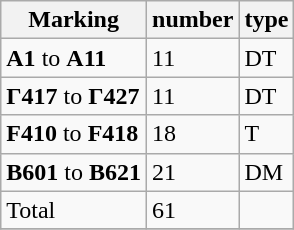<table class="wikitable">
<tr>
<th>Marking</th>
<th>number</th>
<th>type</th>
</tr>
<tr>
<td><strong>A1</strong> to <strong>A11</strong></td>
<td>11</td>
<td>DT</td>
</tr>
<tr>
<td><strong>Γ417</strong> to <strong>Γ427</strong></td>
<td>11</td>
<td>DT</td>
</tr>
<tr>
<td><strong>F410</strong> to <strong>F418</strong></td>
<td>18</td>
<td>T</td>
</tr>
<tr>
<td><strong>B601</strong> to <strong>B621</strong></td>
<td>21</td>
<td>DM</td>
</tr>
<tr>
<td>Total</td>
<td>61</td>
<td></td>
</tr>
<tr>
</tr>
</table>
